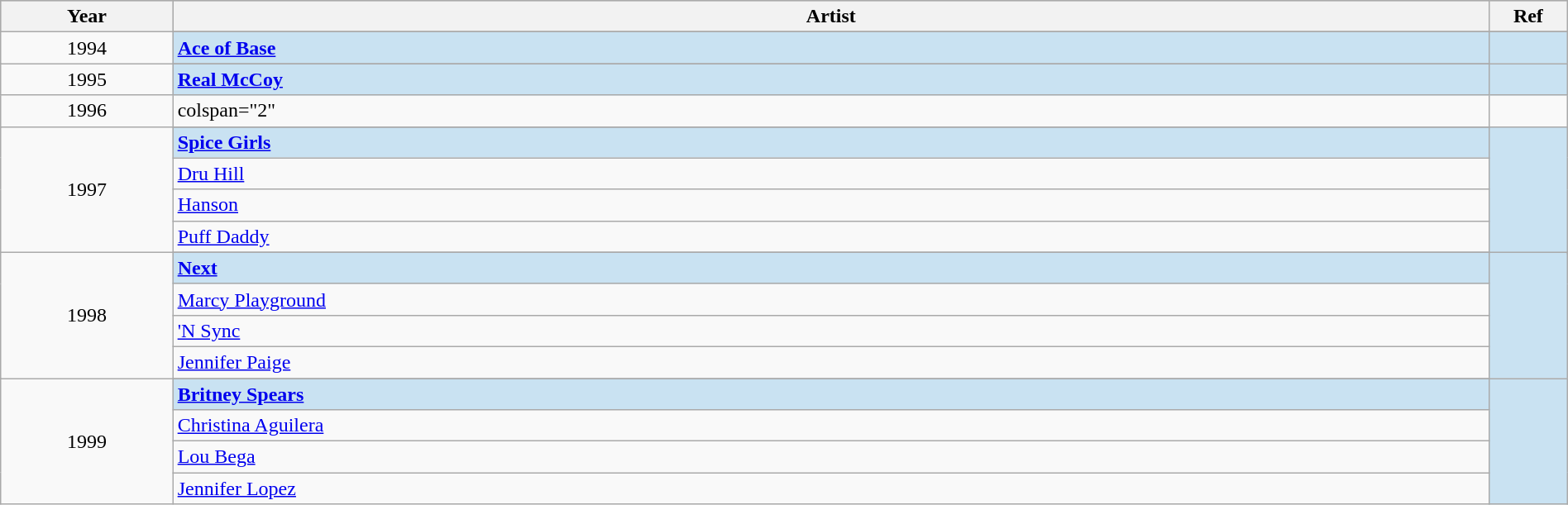<table class="wikitable" style="width:100%;">
<tr style="background:#bebebe;">
<th style="width:11%;">Year</th>
<th style="width:84%;">Artist</th>
<th style="width:5%;">Ref</th>
</tr>
<tr>
<td rowspan="2" align="center">1994</td>
</tr>
<tr style="background:#c9e2f2">
<td><strong><a href='#'>Ace of Base</a></strong></td>
<td rowspan="2" align="center"></td>
</tr>
<tr>
<td rowspan="2" align="center">1995</td>
</tr>
<tr style="background:#c9e2f2">
<td><strong><a href='#'>Real McCoy</a></strong></td>
<td align="center"></td>
</tr>
<tr>
<td align="center">1996</td>
<td>colspan="2" </td>
</tr>
<tr>
<td rowspan="5" align="center">1997</td>
</tr>
<tr style="background:#c9e2f2">
<td><strong><a href='#'>Spice Girls</a></strong></td>
<td rowspan="5" align="center"></td>
</tr>
<tr>
<td><a href='#'>Dru Hill</a></td>
</tr>
<tr>
<td><a href='#'>Hanson</a></td>
</tr>
<tr>
<td><a href='#'>Puff Daddy</a></td>
</tr>
<tr>
<td rowspan="5" align="center">1998</td>
</tr>
<tr style="background:#c9e2f2">
<td><strong><a href='#'>Next</a></strong></td>
<td rowspan="5" align="center"></td>
</tr>
<tr>
<td><a href='#'>Marcy Playground</a></td>
</tr>
<tr>
<td><a href='#'>'N Sync</a></td>
</tr>
<tr>
<td><a href='#'>Jennifer Paige</a></td>
</tr>
<tr>
<td rowspan="5" align="center">1999</td>
</tr>
<tr style="background:#c9e2f2">
<td><strong><a href='#'>Britney Spears</a></strong></td>
<td rowspan="5" align="center"></td>
</tr>
<tr>
<td><a href='#'>Christina Aguilera</a></td>
</tr>
<tr>
<td><a href='#'>Lou Bega</a></td>
</tr>
<tr>
<td><a href='#'>Jennifer Lopez</a></td>
</tr>
</table>
